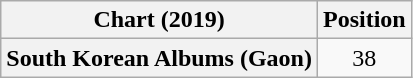<table class="wikitable sortable plainrowheaders" style="text-align:center">
<tr>
<th scope="col">Chart (2019)</th>
<th scope="col">Position</th>
</tr>
<tr>
<th scope="row">South Korean Albums (Gaon)</th>
<td>38</td>
</tr>
</table>
